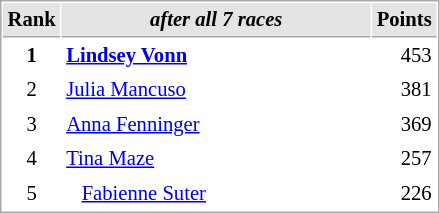<table cellspacing="1" cellpadding="3" style="border:1px solid #AAAAAA;font-size:86%">
<tr bgcolor="#E4E4E4">
<th style="border-bottom:1px solid #AAAAAA" width=10>Rank</th>
<th style="border-bottom:1px solid #AAAAAA" width=200><strong><em>after all 7 races</em></strong></th>
<th style="border-bottom:1px solid #AAAAAA" width=20>Points</th>
</tr>
<tr>
<td align="center"><strong>1</strong></td>
<td> <strong><a href='#'>Lindsey Vonn</a></strong></td>
<td align="right">453</td>
</tr>
<tr>
<td align="center">2</td>
<td> <a href='#'>Julia Mancuso</a></td>
<td align="right">381</td>
</tr>
<tr>
<td align="center">3</td>
<td> <a href='#'>Anna Fenninger</a></td>
<td align="right">369</td>
</tr>
<tr>
<td align="center">4</td>
<td> <a href='#'>Tina Maze</a></td>
<td align="right">257</td>
</tr>
<tr>
<td align="center">5</td>
<td>   <a href='#'>Fabienne Suter</a></td>
<td align="right">226</td>
</tr>
</table>
